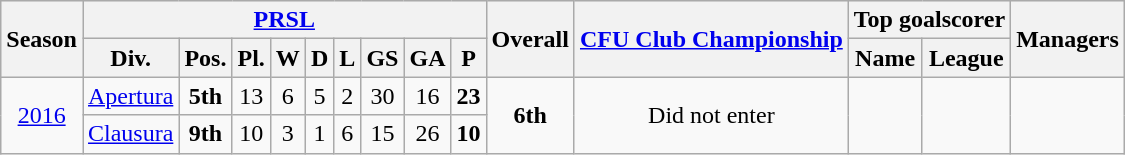<table class="wikitable">
<tr style="background:#efefef;">
<th rowspan="2">Season</th>
<th colspan="9"><a href='#'>PRSL</a></th>
<th rowspan="2">Overall</th>
<th rowspan="2"><a href='#'>CFU Club Championship</a></th>
<th colspan="2">Top goalscorer</th>
<th rowspan="2">Managers</th>
</tr>
<tr>
<th>Div.</th>
<th>Pos.</th>
<th>Pl.</th>
<th>W</th>
<th>D</th>
<th>L</th>
<th>GS</th>
<th>GA</th>
<th>P</th>
<th>Name</th>
<th>League</th>
</tr>
<tr>
<td align=center rowspan="2"><a href='#'>2016</a></td>
<td align=center><a href='#'>Apertura</a></td>
<td align=center><strong>5th</strong></td>
<td align=center>13</td>
<td align=center>6</td>
<td align=center>5</td>
<td align=center>2</td>
<td align=center>30</td>
<td align=center>16</td>
<td align=center><strong>23</strong></td>
<td align=center rowspan="2"><strong>6th</strong></td>
<td align=center rowspan="2">Did not enter</td>
<td align=center rowspan="2"></td>
<td align=center rowspan="2"></td>
<td align=center rowspan="2"></td>
</tr>
<tr>
<td align=center><a href='#'>Clausura</a></td>
<td align=center><strong>9th</strong></td>
<td align=center>10</td>
<td align=center>3</td>
<td align=center>1</td>
<td align=center>6</td>
<td align=center>15</td>
<td align=center>26</td>
<td align=center><strong>10</strong></td>
</tr>
</table>
